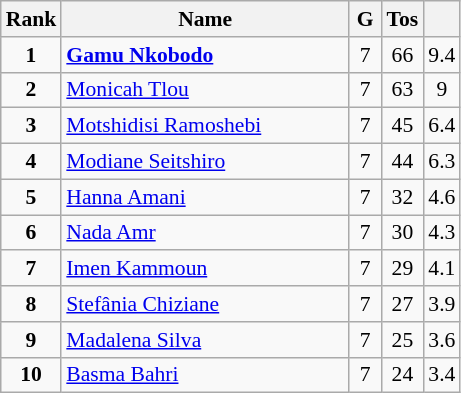<table class="wikitable" style="text-align:center; font-size:90%;">
<tr>
<th width=10px>Rank</th>
<th width=185px>Name</th>
<th width=15px>G</th>
<th width=10px>Tos</th>
<th width=10px></th>
</tr>
<tr>
<td><strong>1</strong></td>
<td align=left> <strong><a href='#'>Gamu Nkobodo</a></strong></td>
<td>7</td>
<td>66</td>
<td>9.4</td>
</tr>
<tr>
<td><strong>2</strong></td>
<td align=left> <a href='#'>Monicah Tlou</a></td>
<td>7</td>
<td>63</td>
<td>9</td>
</tr>
<tr>
<td><strong>3</strong></td>
<td align=left> <a href='#'>Motshidisi Ramoshebi</a></td>
<td>7</td>
<td>45</td>
<td>6.4</td>
</tr>
<tr>
<td><strong>4</strong></td>
<td align=left> <a href='#'>Modiane Seitshiro</a></td>
<td>7</td>
<td>44</td>
<td>6.3</td>
</tr>
<tr>
<td><strong>5</strong></td>
<td align=left> <a href='#'>Hanna Amani</a></td>
<td>7</td>
<td>32</td>
<td>4.6</td>
</tr>
<tr>
<td><strong>6</strong></td>
<td align=left> <a href='#'>Nada Amr</a></td>
<td>7</td>
<td>30</td>
<td>4.3</td>
</tr>
<tr>
<td><strong>7</strong></td>
<td align=left> <a href='#'>Imen Kammoun</a></td>
<td>7</td>
<td>29</td>
<td>4.1</td>
</tr>
<tr>
<td><strong>8</strong></td>
<td align=left> <a href='#'>Stefânia Chiziane</a></td>
<td>7</td>
<td>27</td>
<td>3.9</td>
</tr>
<tr>
<td><strong>9</strong></td>
<td align=left> <a href='#'>Madalena Silva</a></td>
<td>7</td>
<td>25</td>
<td>3.6</td>
</tr>
<tr>
<td><strong>10</strong></td>
<td align=left> <a href='#'>Basma Bahri</a></td>
<td>7</td>
<td>24</td>
<td>3.4</td>
</tr>
</table>
